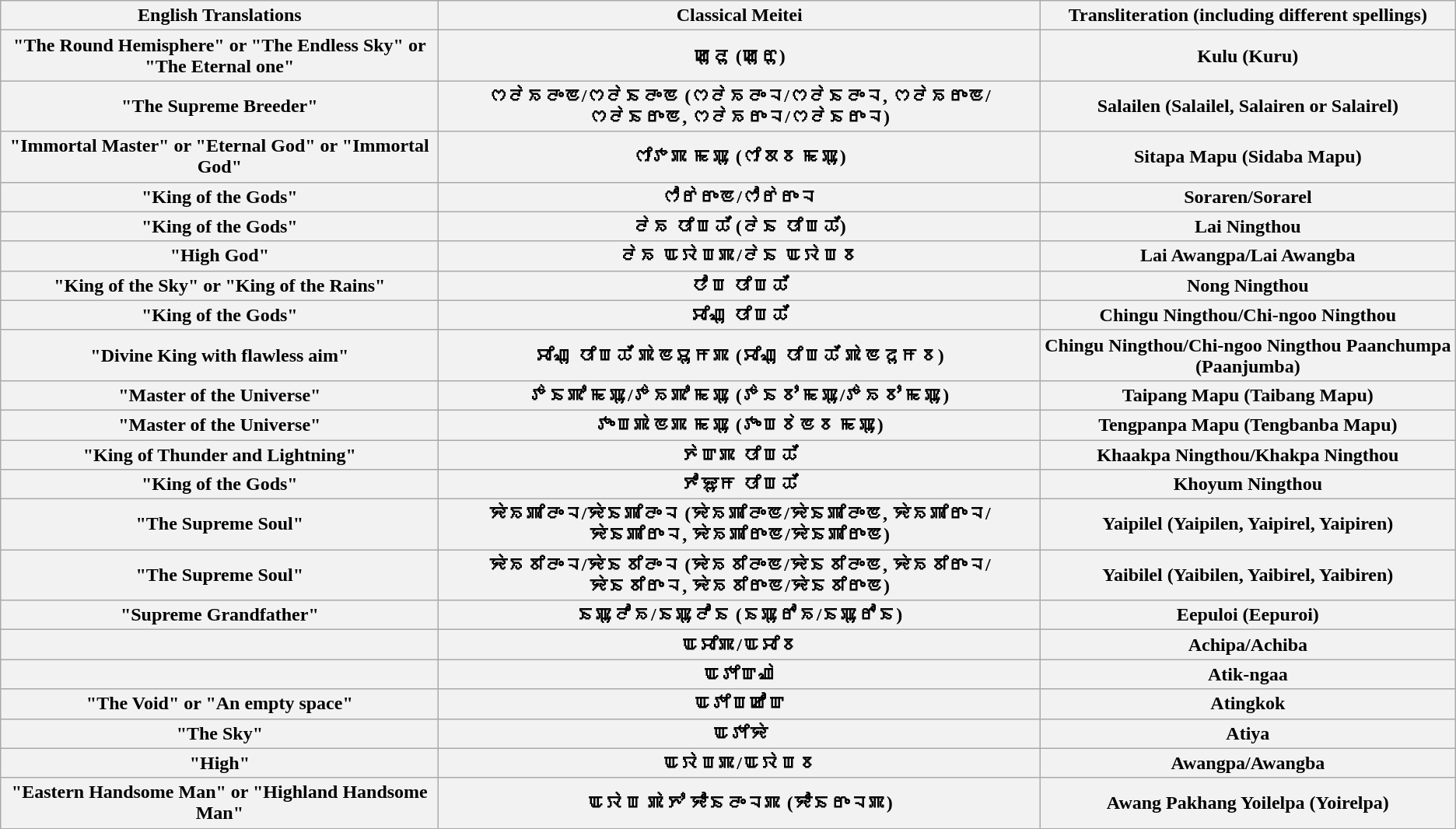<table class="wikitable">
<tr>
<th>English Translations</th>
<th>Classical Meitei</th>
<th>Transliteration (including different spellings)</th>
</tr>
<tr>
<th>"The Round Hemisphere" or "The Endless Sky" or "The Eternal one"</th>
<th>ꯀꯨꯂꯨ (ꯀꯨꯔꯨ)</th>
<th>Kulu (Kuru)</th>
</tr>
<tr>
<th>"The Supreme Breeder"</th>
<th>ꯁꯂꯥꯢꯂꯦꯟ/ꯁꯂꯥꯏꯂꯦꯟ (ꯁꯂꯥꯢꯂꯦꯜ/ꯁꯂꯥꯏꯂꯦꯜ, ꯁꯂꯥꯢꯔꯦꯟ/ꯁꯂꯥꯏꯔꯦꯟ, ꯁꯂꯥꯢꯔꯦꯜ/ꯁꯂꯥꯏꯔꯦꯜ)</th>
<th>Salailen (Salailel, Salairen or Salairel)</th>
</tr>
<tr>
<th>"Immortal Master" or "Eternal God" or "Immortal God"</th>
<th>ꯁꯤꯇꯄ ꯃꯄꯨ (ꯁꯤꯗꯕ ꯃꯄꯨ)</th>
<th>Sitapa Mapu (Sidaba Mapu)</th>
</tr>
<tr>
<th>"King of the Gods"</th>
<th>ꯁꯣꯔꯥꯔꯦꯟ/ꯁꯣꯔꯥꯔꯦꯜ</th>
<th>Soraren/Sorarel</th>
</tr>
<tr>
<th>"King of the Gods"</th>
<th>ꯂꯥꯢ ꯅꯤꯡꯊꯧ (ꯂꯥꯏ ꯅꯤꯡꯊꯧ)</th>
<th>Lai Ningthou</th>
</tr>
<tr>
<th>"High God"</th>
<th>ꯂꯥꯢ ꯑꯋꯥꯡꯄ/ꯂꯥꯏ ꯑꯋꯥꯡꯕ</th>
<th>Lai Awangpa/Lai Awangba</th>
</tr>
<tr>
<th>"King of the Sky" or "King of the Rains"</th>
<th>ꯅꯣꯡ ꯅꯤꯡꯊꯧ</th>
<th>Nong Ningthou</th>
</tr>
<tr>
<th>"King of the Gods"</th>
<th>ꯆꯤꯉꯨ ꯅꯤꯡꯊꯧ</th>
<th>Chingu Ningthou/Chi-ngoo Ningthou</th>
</tr>
<tr>
<th>"Divine King with flawless aim"</th>
<th>ꯆꯤꯉꯨ ꯅꯤꯡꯊꯧ ꯄꯥꯟꯆꯨꯝꯄ (ꯆꯤꯉꯨ ꯅꯤꯡꯊꯧ ꯄꯥꯟꯖꯨꯝꯕ)</th>
<th>Chingu Ningthou/Chi-ngoo Ningthou Paanchumpa (Paanjumba)</th>
</tr>
<tr>
<th>"Master of the Universe"</th>
<th>ꯇꯥꯏꯄꯪ ꯃꯄꯨ/ꯇꯥꯢꯄꯪ ꯃꯄꯨ (ꯇꯥꯏꯕꯪ ꯃꯄꯨ/ꯇꯥꯢꯕꯪ ꯃꯄꯨ)</th>
<th>Taipang Mapu (Taibang Mapu)</th>
</tr>
<tr>
<th>"Master of the Universe"</th>
<th>ꯇꯦꯡꯄꯥꯟꯄ ꯃꯄꯨ (ꯇꯦꯡꯕꯥꯟꯕ ꯃꯄꯨ)</th>
<th>Tengpanpa Mapu (Tengbanba Mapu)</th>
</tr>
<tr>
<th>"King of Thunder and Lightning"</th>
<th>ꯈꯥꯛꯄ ꯅꯤꯡꯊꯧ</th>
<th>Khaakpa Ningthou/Khakpa Ningthou</th>
</tr>
<tr>
<th>"King of the Gods"</th>
<th>ꯈꯣꯌꯨꯝ ꯅꯤꯡꯊꯧ</th>
<th>Khoyum Ningthou</th>
</tr>
<tr>
<th>"The Supreme Soul"</th>
<th>ꯌꯥꯢꯄꯤꯂꯦꯜ/ꯌꯥꯏꯄꯤꯂꯦꯜ (ꯌꯥꯢꯄꯤꯂꯦꯟ/ꯌꯥꯏꯄꯤꯂꯦꯟ, ꯌꯥꯢꯄꯤꯔꯦꯜ/ꯌꯥꯏꯄꯤꯔꯦꯜ, ꯌꯥꯢꯄꯤꯔꯦꯟ/ꯌꯥꯏꯄꯤꯔꯦꯟ)</th>
<th>Yaipilel (Yaipilen, Yaipirel, Yaipiren)</th>
</tr>
<tr>
<th>"The Supreme Soul"</th>
<th>ꯌꯥꯢꯕꯤꯂꯦꯜ/ꯌꯥꯏꯕꯤꯂꯦꯜ (ꯌꯥꯢꯕꯤꯂꯦꯟ/ꯌꯥꯏꯕꯤꯂꯦꯟ, ꯌꯥꯢꯕꯤꯔꯦꯜ/ꯌꯥꯏꯕꯤꯔꯦꯜ, ꯌꯥꯢꯕꯤꯔꯦꯟ/ꯌꯥꯏꯕꯤꯔꯦꯟ)</th>
<th>Yaibilel (Yaibilen, Yaibirel, Yaibiren)</th>
</tr>
<tr>
<th>"Supreme Grandfather"</th>
<th>ꯏꯄꯨꯂꯣꯢ/ꯏꯄꯨꯂꯣꯏ (ꯏꯄꯨꯔꯣꯢ/ꯏꯄꯨꯔꯣꯏ)</th>
<th>Eepuloi (Eepuroi)</th>
</tr>
<tr>
<th></th>
<th>ꯑꯆꯤꯄ/ꯑꯆꯤꯕ</th>
<th>Achipa/Achiba</th>
</tr>
<tr>
<th></th>
<th>ꯑꯇꯤꯛꯉꯥ</th>
<th>Atik-ngaa</th>
</tr>
<tr>
<th>"The Void" or "An empty space"</th>
<th>ꯑꯇꯤꯡꯀꯣꯛ</th>
<th>Atingkok</th>
</tr>
<tr>
<th>"The Sky"</th>
<th>ꯑꯇꯤꯌꯥ</th>
<th>Atiya</th>
</tr>
<tr>
<th>"High"</th>
<th>ꯑꯋꯥꯡꯄ/ꯑꯋꯥꯡꯕ</th>
<th>Awangpa/Awangba</th>
</tr>
<tr>
<th>"Eastern Handsome Man" or "Highland Handsome Man"</th>
<th>ꯑꯋꯥꯡ ꯄꯥꯈꯪ ꯌꯣꯏꯂꯦꯜꯄ (ꯌꯣꯏꯔꯦꯜꯄ)</th>
<th>Awang Pakhang Yoilelpa (Yoirelpa)</th>
</tr>
</table>
